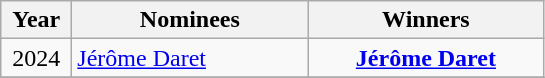<table class="wikitable">
<tr>
<th width=40>Year</th>
<th width=150>Nominees</th>
<th width=150>Winners</th>
</tr>
<tr>
<td align=center>2024</td>
<td><a href='#'>Jérôme Daret</a></td>
<td align=center><strong><a href='#'>Jérôme Daret</a></strong></td>
</tr>
<tr>
</tr>
</table>
